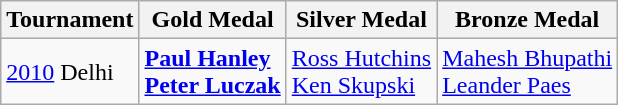<table class="wikitable">
<tr>
<th>Tournament</th>
<th>Gold Medal</th>
<th>Silver Medal</th>
<th>Bronze Medal</th>
</tr>
<tr>
<td><a href='#'>2010</a> Delhi</td>
<td> <strong><a href='#'>Paul Hanley</a></strong><br> <strong><a href='#'>Peter Luczak</a></strong></td>
<td> <a href='#'>Ross Hutchins</a><br> <a href='#'>Ken Skupski</a></td>
<td> <a href='#'>Mahesh Bhupathi</a><br> <a href='#'>Leander Paes</a></td>
</tr>
</table>
